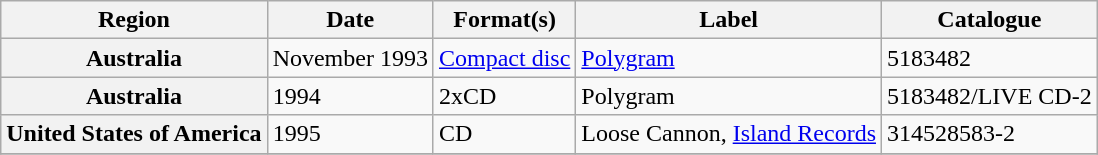<table class="wikitable plainrowheaders">
<tr>
<th scope="col">Region</th>
<th scope="col">Date</th>
<th scope="col">Format(s)</th>
<th scope="col">Label</th>
<th scope="col">Catalogue</th>
</tr>
<tr>
<th scope="row">Australia</th>
<td>November 1993</td>
<td><a href='#'>Compact disc</a></td>
<td><a href='#'>Polygram</a></td>
<td>5183482</td>
</tr>
<tr>
<th scope="row">Australia</th>
<td>1994</td>
<td>2xCD</td>
<td>Polygram</td>
<td>5183482/LIVE CD-2</td>
</tr>
<tr>
<th scope="row">United States of America</th>
<td>1995</td>
<td>CD</td>
<td>Loose Cannon, <a href='#'>Island Records</a></td>
<td>314528583-2</td>
</tr>
<tr>
</tr>
</table>
